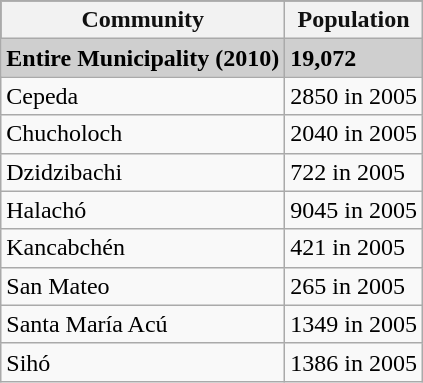<table class="wikitable">
<tr style="background:#111111; color:#111111;">
<th><strong>Community</strong></th>
<th><strong>Population</strong></th>
</tr>
<tr style="background:#CFCFCF;">
<td><strong>Entire Municipality (2010)</strong></td>
<td><strong>19,072</strong></td>
</tr>
<tr>
<td>Cepeda</td>
<td>2850 in 2005</td>
</tr>
<tr>
<td>Chucholoch</td>
<td>2040 in 2005</td>
</tr>
<tr>
<td>Dzidzibachi</td>
<td>722 in 2005</td>
</tr>
<tr>
<td>Halachó</td>
<td>9045 in 2005</td>
</tr>
<tr>
<td>Kancabchén</td>
<td>421 in 2005</td>
</tr>
<tr>
<td>San Mateo</td>
<td>265 in 2005</td>
</tr>
<tr>
<td>Santa María Acú</td>
<td>1349 in 2005</td>
</tr>
<tr>
<td>Sihó</td>
<td>1386 in 2005</td>
</tr>
</table>
